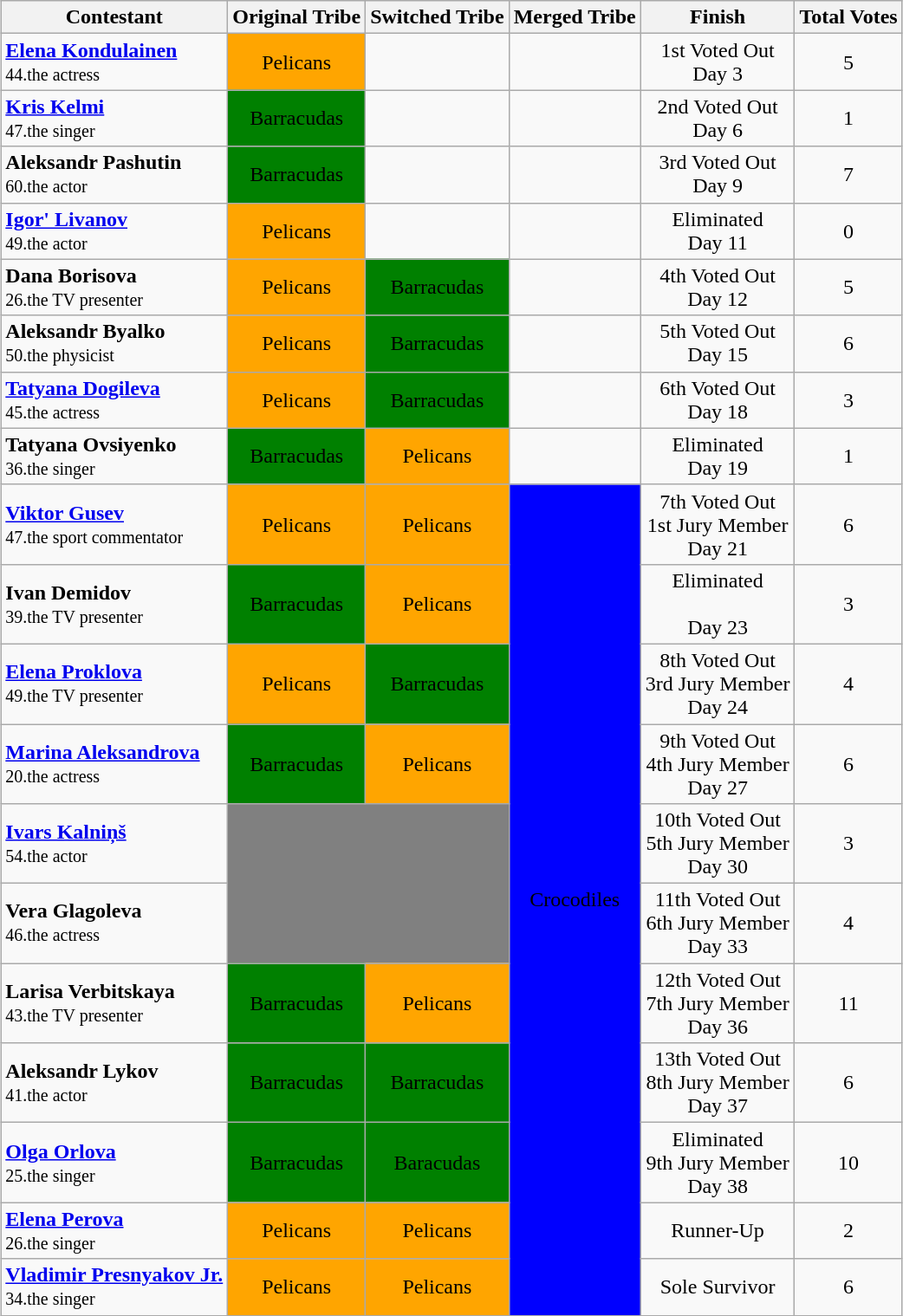<table class="wikitable" style="margin:auto; text-align:center">
<tr>
<th align="left">Contestant</th>
<th>Original Tribe</th>
<th>Switched Tribe</th>
<th>Merged Tribe</th>
<th>Finish</th>
<th>Total Votes</th>
</tr>
<tr>
<td align="left"><strong><a href='#'>Elena Kondulainen</a></strong><br><small>44.the actress</small></td>
<td bgcolor="orange"><span>Pelicans</span></td>
<td></td>
<td></td>
<td>1st Voted Out<br>Day 3</td>
<td>5</td>
</tr>
<tr>
<td align="left"><strong><a href='#'>Kris Kelmi</a></strong><br><small>47.the singer</small></td>
<td bgcolor="green"><span>Barracudas</span></td>
<td></td>
<td></td>
<td>2nd Voted Out<br>Day 6</td>
<td>1</td>
</tr>
<tr>
<td align="left"><strong>Aleksandr Pashutin</strong><br><small>60.the actor</small></td>
<td bgcolor="green"><span>Barracudas</span></td>
<td></td>
<td></td>
<td>3rd Voted Out<br>Day 9</td>
<td>7</td>
</tr>
<tr>
<td align="left"><strong><a href='#'>Igor' Livanov</a></strong><br><small>49.the actor</small></td>
<td bgcolor="orange"><span>Pelicans</span></td>
<td></td>
<td></td>
<td>Eliminated<br>Day 11</td>
<td>0</td>
</tr>
<tr>
<td align="left"><strong>Dana Borisova</strong><br><small>26.the TV presenter</small></td>
<td bgcolor="orange"><span>Pelicans</span></td>
<td bgcolor="green"><span>Barracudas</span></td>
<td></td>
<td>4th Voted Out<br>Day 12</td>
<td>5</td>
</tr>
<tr>
<td align="left"><strong>Aleksandr Byalko</strong><br><small>50.the physicist</small></td>
<td bgcolor="orange"><span>Pelicans</span></td>
<td bgcolor="green"><span>Barracudas</span></td>
<td></td>
<td>5th Voted Out<br>Day 15</td>
<td>6</td>
</tr>
<tr>
<td align="left"><strong><a href='#'>Tatyana Dogileva</a></strong><br><small>45.the actress</small></td>
<td bgcolor="orange"><span>Pelicans</span></td>
<td bgcolor="green"><span>Barracudas</span></td>
<td></td>
<td>6th Voted Out<br>Day 18</td>
<td>3</td>
</tr>
<tr>
<td align="left"><strong>Tatyana Ovsiyenko</strong><br><small>36.the singer</small></td>
<td bgcolor="green"><span>Barracudas</span></td>
<td bgcolor="orange"><span>Pelicans</span></td>
<td></td>
<td>Eliminated<br>Day 19</td>
<td>1</td>
</tr>
<tr>
<td align="left"><strong><a href='#'>Viktor Gusev</a></strong><br><small>47.the sport commentator</small></td>
<td bgcolor="orange"><span>Pelicans</span></td>
<td bgcolor="orange"><span>Pelicans</span></td>
<td bgcolor="blue" align="center" rowspan=11><span>Crocodiles</span></td>
<td>7th Voted Out<br>1st Jury Member<br>Day 21</td>
<td>6</td>
</tr>
<tr>
<td align="left"><strong>Ivan Demidov</strong><br><small>39.the TV presenter</small></td>
<td bgcolor="green"><span>Barracudas</span></td>
<td bgcolor="orange"><span>Pelicans</span></td>
<td>Eliminated<br><br>Day 23</td>
<td>3</td>
</tr>
<tr>
<td align="left"><strong><a href='#'>Elena Proklova</a></strong><br><small>49.the TV presenter</small></td>
<td bgcolor="orange"><span>Pelicans</span></td>
<td bgcolor="green"><span>Barracudas</span></td>
<td>8th Voted Out<br>3rd Jury Member<br>Day 24</td>
<td>4</td>
</tr>
<tr>
<td align="left"><strong><a href='#'>Marina Aleksandrova</a></strong><br><small>20.the actress</small></td>
<td bgcolor="green"><span>Barracudas</span></td>
<td bgcolor="orange"><span>Pelicans</span></td>
<td>9th Voted Out<br>4th Jury Member<br>Day 27</td>
<td>6</td>
</tr>
<tr>
<td align="left"><strong><a href='#'>Ivars Kalniņš</a></strong><br><small>54.the actor</small></td>
<td rowspan=2 colspan=2 bgcolor="gray"></td>
<td>10th Voted Out<br>5th Jury Member<br>Day 30</td>
<td>3</td>
</tr>
<tr>
<td align="left"><strong>Vera Glagoleva </strong><br><small>46.the actress</small></td>
<td>11th Voted Out<br>6th Jury Member<br>Day 33</td>
<td>4</td>
</tr>
<tr>
<td align="left"><strong>Larisa Verbitskaya</strong><br><small>43.the TV presenter</small></td>
<td bgcolor="green"><span>Barracudas</span></td>
<td bgcolor="orange"><span>Pelicans</span></td>
<td>12th Voted Out<br>7th Jury Member<br>Day 36</td>
<td>11</td>
</tr>
<tr>
<td align="left"><strong>Aleksandr Lykov</strong><br><small>41.the actor</small></td>
<td bgcolor="green"><span>Barracudas</span></td>
<td bgcolor="green"><span>Barracudas</span></td>
<td>13th Voted Out<br>8th Jury Member<br>Day 37</td>
<td>6</td>
</tr>
<tr>
<td align="left"><strong><a href='#'>Olga Orlova</a></strong><br><small>25.the singer</small></td>
<td bgcolor="green"><span>Barracudas</span></td>
<td bgcolor="green"><span>Baracudas</span></td>
<td>Eliminated<br>9th Jury Member<br>Day 38</td>
<td>10</td>
</tr>
<tr>
<td align="left"><strong><a href='#'>Elena Perova</a></strong><br><small>26.the singer</small></td>
<td bgcolor="orange"><span>Pelicans</span></td>
<td bgcolor="orange"><span>Pelicans</span></td>
<td>Runner-Up</td>
<td>2</td>
</tr>
<tr>
<td align="left"><strong><a href='#'>Vladimir Presnyakov Jr.</a></strong><br><small>34.the singer</small></td>
<td bgcolor="orange"><span>Pelicans</span></td>
<td bgcolor="orange"><span>Pelicans</span></td>
<td>Sole Survivor</td>
<td>6</td>
</tr>
</table>
